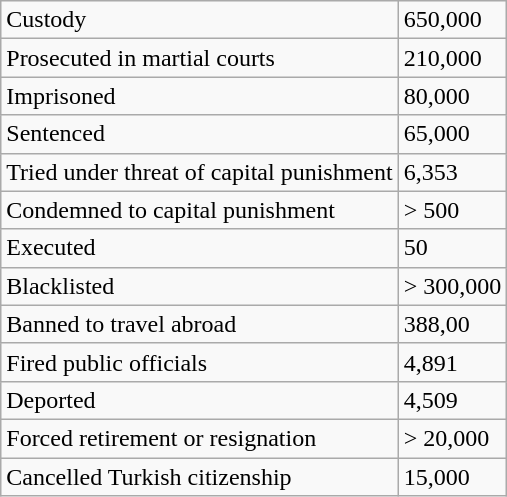<table class="wikitable">
<tr>
<td>Custody</td>
<td>650,000</td>
</tr>
<tr>
<td>Prosecuted in martial courts</td>
<td>210,000</td>
</tr>
<tr>
<td>Imprisoned</td>
<td>80,000</td>
</tr>
<tr>
<td>Sentenced</td>
<td>65,000</td>
</tr>
<tr>
<td>Tried under threat of capital punishment</td>
<td>6,353</td>
</tr>
<tr>
<td>Condemned to capital punishment</td>
<td>> 500</td>
</tr>
<tr>
<td>Executed</td>
<td>50</td>
</tr>
<tr>
<td>Blacklisted</td>
<td>> 300,000</td>
</tr>
<tr>
<td>Banned to travel abroad</td>
<td>388,00</td>
</tr>
<tr>
<td>Fired public officials</td>
<td>4,891</td>
</tr>
<tr>
<td>Deported</td>
<td>4,509</td>
</tr>
<tr>
<td>Forced retirement or resignation</td>
<td>> 20,000</td>
</tr>
<tr>
<td>Cancelled Turkish citizenship</td>
<td>15,000</td>
</tr>
</table>
